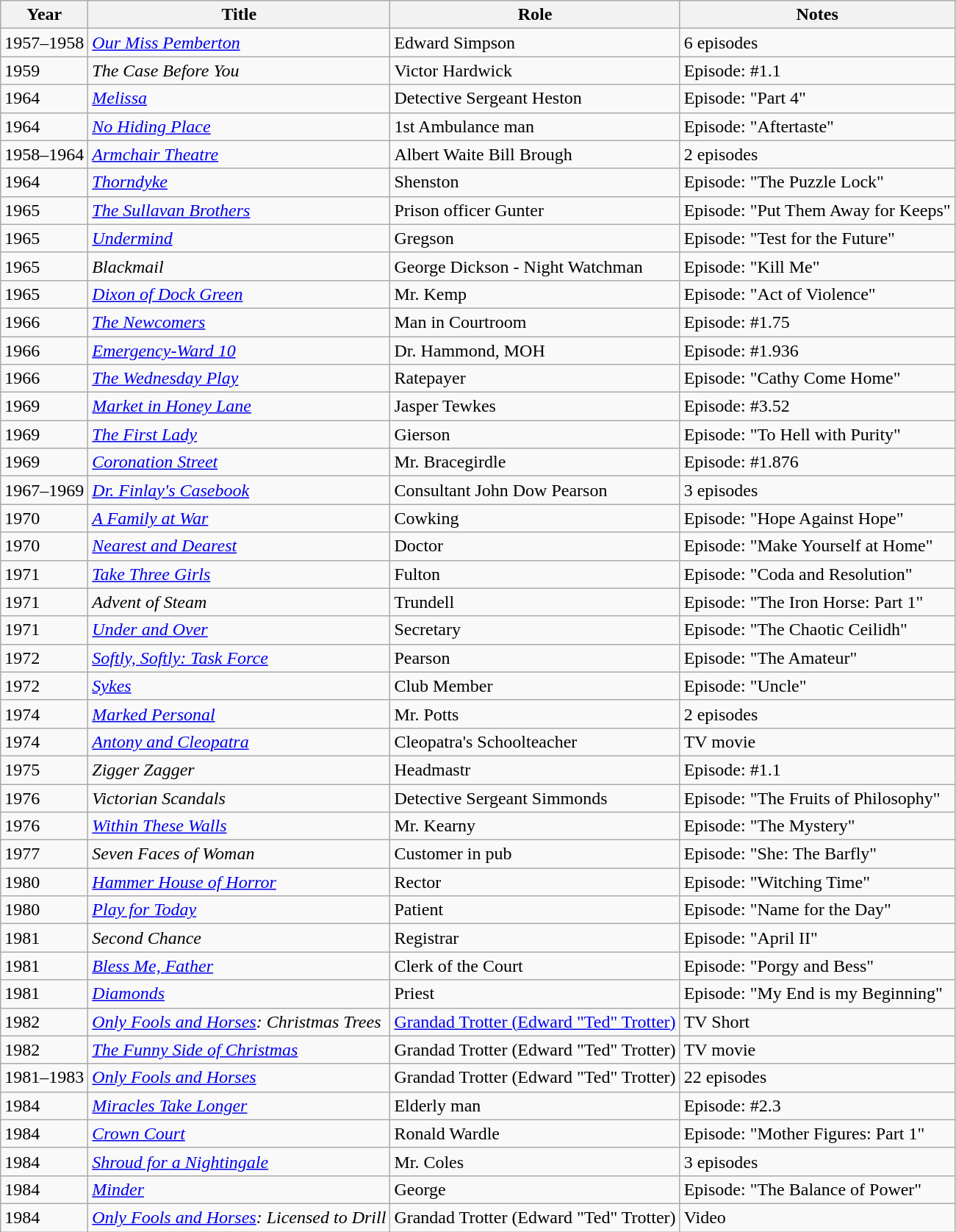<table class="wikitable sortable">
<tr>
<th>Year</th>
<th>Title</th>
<th>Role</th>
<th class="unsortable">Notes</th>
</tr>
<tr>
<td>1957–1958</td>
<td><em><a href='#'>Our Miss Pemberton</a></em></td>
<td>Edward Simpson</td>
<td>6 episodes</td>
</tr>
<tr>
<td>1959</td>
<td><em>The Case Before You</em></td>
<td>Victor Hardwick</td>
<td>Episode: #1.1</td>
</tr>
<tr>
<td>1964</td>
<td><em><a href='#'>Melissa</a></em></td>
<td>Detective Sergeant Heston</td>
<td>Episode: "Part 4"</td>
</tr>
<tr>
<td>1964</td>
<td><em><a href='#'>No Hiding Place</a></em></td>
<td>1st Ambulance man</td>
<td>Episode: "Aftertaste"</td>
</tr>
<tr>
<td>1958–1964</td>
<td><em><a href='#'>Armchair Theatre</a></em></td>
<td>Albert Waite Bill Brough</td>
<td>2 episodes</td>
</tr>
<tr>
<td>1964</td>
<td><em><a href='#'>Thorndyke</a></em></td>
<td>Shenston</td>
<td>Episode: "The Puzzle Lock"</td>
</tr>
<tr>
<td>1965</td>
<td><em><a href='#'>The Sullavan Brothers</a></em></td>
<td>Prison officer Gunter</td>
<td>Episode: "Put Them Away for Keeps"</td>
</tr>
<tr>
<td>1965</td>
<td><em><a href='#'>Undermind</a></em></td>
<td>Gregson</td>
<td>Episode: "Test for the Future"</td>
</tr>
<tr>
<td>1965</td>
<td><em>Blackmail</em></td>
<td>George Dickson - Night Watchman</td>
<td>Episode: "Kill Me"</td>
</tr>
<tr>
<td>1965</td>
<td><em><a href='#'>Dixon of Dock Green</a></em></td>
<td>Mr. Kemp</td>
<td>Episode: "Act of Violence"</td>
</tr>
<tr>
<td>1966</td>
<td><em><a href='#'>The Newcomers</a></em></td>
<td>Man in Courtroom</td>
<td>Episode: #1.75</td>
</tr>
<tr>
<td>1966</td>
<td><em><a href='#'>Emergency-Ward 10</a></em></td>
<td>Dr. Hammond, MOH</td>
<td>Episode: #1.936</td>
</tr>
<tr>
<td>1966</td>
<td><em><a href='#'>The Wednesday Play</a></em></td>
<td>Ratepayer</td>
<td>Episode: "Cathy Come Home"</td>
</tr>
<tr>
<td>1969</td>
<td><em><a href='#'>Market in Honey Lane</a></em></td>
<td>Jasper Tewkes</td>
<td>Episode: #3.52</td>
</tr>
<tr>
<td>1969</td>
<td><em><a href='#'>The First Lady</a></em></td>
<td>Gierson</td>
<td>Episode: "To Hell with Purity"</td>
</tr>
<tr>
<td>1969</td>
<td><em><a href='#'>Coronation Street</a></em></td>
<td>Mr. Bracegirdle</td>
<td>Episode: #1.876</td>
</tr>
<tr>
<td>1967–1969</td>
<td><em><a href='#'>Dr. Finlay's Casebook</a></em></td>
<td>Consultant John Dow Pearson</td>
<td>3 episodes</td>
</tr>
<tr>
<td>1970</td>
<td><em><a href='#'>A Family at War</a></em></td>
<td>Cowking</td>
<td>Episode: "Hope Against Hope"</td>
</tr>
<tr>
<td>1970</td>
<td><em><a href='#'>Nearest and Dearest</a></em></td>
<td>Doctor</td>
<td>Episode: "Make Yourself at Home"</td>
</tr>
<tr>
<td>1971</td>
<td><em><a href='#'>Take Three Girls</a></em></td>
<td>Fulton</td>
<td>Episode: "Coda and Resolution"</td>
</tr>
<tr>
<td>1971</td>
<td><em>Advent of Steam</em></td>
<td>Trundell</td>
<td>Episode: "The Iron Horse: Part 1"</td>
</tr>
<tr>
<td>1971</td>
<td><em><a href='#'>Under and Over</a></em></td>
<td>Secretary</td>
<td>Episode: "The Chaotic Ceilidh"</td>
</tr>
<tr>
<td>1972</td>
<td><em><a href='#'>Softly, Softly: Task Force</a></em></td>
<td>Pearson</td>
<td>Episode: "The Amateur"</td>
</tr>
<tr>
<td>1972</td>
<td><em><a href='#'>Sykes</a></em></td>
<td>Club Member</td>
<td>Episode: "Uncle"</td>
</tr>
<tr>
<td>1974</td>
<td><em><a href='#'>Marked Personal</a></em></td>
<td>Mr. Potts</td>
<td>2 episodes</td>
</tr>
<tr>
<td>1974</td>
<td><em><a href='#'>Antony and Cleopatra</a></em></td>
<td>Cleopatra's Schoolteacher</td>
<td>TV movie</td>
</tr>
<tr>
<td>1975</td>
<td><em>Zigger Zagger</em></td>
<td>Headmastr</td>
<td>Episode: #1.1</td>
</tr>
<tr>
<td>1976</td>
<td><em>Victorian Scandals</em></td>
<td>Detective Sergeant Simmonds</td>
<td>Episode: "The Fruits of Philosophy"</td>
</tr>
<tr>
<td>1976</td>
<td><em><a href='#'>Within These Walls</a></em></td>
<td>Mr. Kearny</td>
<td>Episode: "The Mystery"</td>
</tr>
<tr>
<td>1977</td>
<td><em>Seven Faces of Woman</em></td>
<td>Customer in pub</td>
<td>Episode: "She: The Barfly"</td>
</tr>
<tr>
<td>1980</td>
<td><em><a href='#'>Hammer House of Horror</a></em></td>
<td>Rector</td>
<td>Episode: "Witching Time"</td>
</tr>
<tr>
<td>1980</td>
<td><em><a href='#'>Play for Today</a></em></td>
<td>Patient</td>
<td>Episode: "Name for the Day"</td>
</tr>
<tr>
<td>1981</td>
<td><em>Second Chance</em></td>
<td>Registrar</td>
<td>Episode: "April II"</td>
</tr>
<tr>
<td>1981</td>
<td><em><a href='#'>Bless Me, Father</a></em></td>
<td>Clerk of the Court</td>
<td>Episode: "Porgy and Bess"</td>
</tr>
<tr>
<td>1981</td>
<td><em><a href='#'>Diamonds</a></em></td>
<td>Priest</td>
<td>Episode: "My End is my Beginning"</td>
</tr>
<tr>
<td>1982</td>
<td><em><a href='#'>Only Fools and Horses</a>: Christmas Trees</em></td>
<td><a href='#'>Grandad Trotter (Edward "Ted" Trotter)</a></td>
<td>TV Short</td>
</tr>
<tr>
<td>1982</td>
<td><em><a href='#'>The Funny Side of Christmas</a></em></td>
<td>Grandad Trotter (Edward "Ted" Trotter)</td>
<td>TV movie</td>
</tr>
<tr>
<td>1981–1983</td>
<td><em><a href='#'>Only Fools and Horses</a></em></td>
<td>Grandad Trotter (Edward "Ted" Trotter)</td>
<td>22 episodes</td>
</tr>
<tr>
<td>1984</td>
<td><em><a href='#'>Miracles Take Longer</a></em></td>
<td>Elderly man</td>
<td>Episode: #2.3</td>
</tr>
<tr>
<td>1984</td>
<td><em><a href='#'>Crown Court</a></em></td>
<td>Ronald Wardle</td>
<td>Episode: "Mother Figures: Part 1"</td>
</tr>
<tr>
<td>1984</td>
<td><em><a href='#'>Shroud for a Nightingale</a></em></td>
<td>Mr. Coles</td>
<td>3 episodes</td>
</tr>
<tr>
<td>1984</td>
<td><em><a href='#'>Minder</a></em></td>
<td>George</td>
<td>Episode: "The Balance of Power"</td>
</tr>
<tr>
<td>1984</td>
<td><em><a href='#'>Only Fools and Horses</a>: Licensed to Drill</em></td>
<td>Grandad Trotter (Edward "Ted" Trotter)</td>
<td>Video</td>
</tr>
</table>
